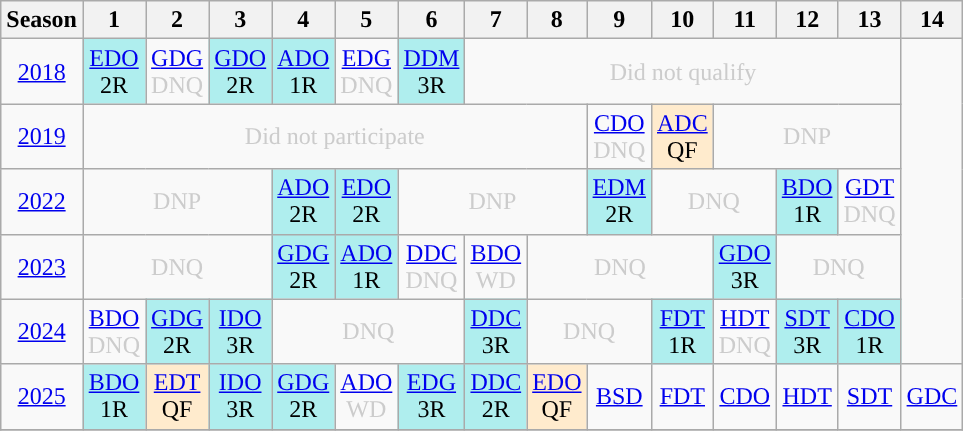<table class="wikitable" style="width:50%; margin:0">
<tr>
<th>Season</th>
<th>1</th>
<th>2</th>
<th>3</th>
<th>4</th>
<th>5</th>
<th>6</th>
<th>7</th>
<th>8</th>
<th>9</th>
<th>10</th>
<th>11</th>
<th>12</th>
<th>13</th>
<th>14</th>
</tr>
<tr>
<td style="text-align:center;"background:#efefef;"><a href='#'>2018</a></td>
<td style="text-align:center; background:#afeeee;"><a href='#'>EDO</a><br>2R</td>
<td style="text-align:center; color:#ccc;"><a href='#'>GDG</a><br>DNQ</td>
<td style="text-align:center; background:#afeeee;"><a href='#'>GDO</a><br>2R</td>
<td style="text-align:center; background:#afeeee;"><a href='#'>ADO</a><br>1R</td>
<td style="text-align:center; color:#ccc;"><a href='#'>EDG</a><br>DNQ</td>
<td style="text-align:center; background:#afeeee;"><a href='#'>DDM</a><br>3R</td>
<td colspan="7" style="text-align:center; color:#ccc;">Did not qualify</td>
</tr>
<tr>
<td style="text-align:center;"background:#efefef;"><a href='#'>2019</a></td>
<td colspan="8" style="text-align:center; color:#ccc;">Did not participate</td>
<td style="text-align:center; color:#ccc;"><a href='#'>CDO</a><br>DNQ</td>
<td style="text-align:center; background:#ffebcd;"><a href='#'>ADC</a><br>QF</td>
<td colspan="3" style="text-align:center; color:#ccc;">DNP</td>
</tr>
<tr>
<td style="text-align:center;"background:#efefef;"><a href='#'>2022</a></td>
<td colspan="3" style="text-align:center; color:#ccc;">DNP</td>
<td style="text-align:center; background:#afeeee;"><a href='#'>ADO</a><br>2R</td>
<td style="text-align:center; background:#afeeee;"><a href='#'>EDO</a><br>2R</td>
<td colspan="3" style="text-align:center; color:#ccc;">DNP</td>
<td style="text-align:center; background:#afeeee;"><a href='#'>EDM</a><br>2R</td>
<td colspan="2" style="text-align:center; color:#ccc;">DNQ</td>
<td style="text-align:center; background:#afeeee;"><a href='#'>BDO</a><br>1R</td>
<td style="text-align:center; color:#ccc;"><a href='#'>GDT</a><br>DNQ</td>
</tr>
<tr>
<td style="text-align:center;"background:#efefef;"><a href='#'>2023</a></td>
<td colspan="3" style="text-align:center; color:#ccc;">DNQ</td>
<td style="text-align:center; background:#afeeee;"><a href='#'>GDG</a><br>2R</td>
<td style="text-align:center; background:#afeeee;"><a href='#'>ADO</a><br>1R</td>
<td style="text-align:center; color:#ccc;"><a href='#'>DDC</a><br>DNQ</td>
<td style="text-align:center; color:#ccc;"><a href='#'>BDO</a><br>WD</td>
<td colspan="3" style="text-align:center; color:#ccc;">DNQ</td>
<td style="text-align:center; background:#afeeee;"><a href='#'>GDO</a><br>3R</td>
<td colspan="2" style="text-align:center; color:#ccc;">DNQ</td>
</tr>
<tr>
<td style="text-align:center;"background:#efefef;"><a href='#'>2024</a></td>
<td style="text-align:center; color:#ccc;"><a href='#'>BDO</a><br>DNQ</td>
<td style="text-align:center; background:#afeeee;"><a href='#'>GDG</a><br>2R</td>
<td style="text-align:center; background:#afeeee;"><a href='#'>IDO</a><br>3R</td>
<td colspan="3" style="text-align:center; color:#ccc;">DNQ</td>
<td style="text-align:center; background:#afeeee;"><a href='#'>DDC</a><br>3R</td>
<td colspan="2" style="text-align:center; color:#ccc;">DNQ</td>
<td style="text-align:center; background:#afeeee;"><a href='#'>FDT</a><br>1R</td>
<td style="text-align:center; color:#ccc;"><a href='#'>HDT</a><br>DNQ</td>
<td style="text-align:center; background:#afeeee;"><a href='#'>SDT</a><br>3R</td>
<td style="text-align:center; background:#afeeee;"><a href='#'>CDO</a><br>1R</td>
</tr>
<tr>
<td style="text-align:center;"background:#efefef;"><a href='#'>2025</a></td>
<td style="text-align:center; background:#afeeee;"><a href='#'>BDO</a><br>1R</td>
<td style="text-align:center; background:#ffebcd;"><a href='#'>EDT</a><br>QF</td>
<td style="text-align:center; background:#afeeee;"><a href='#'>IDO</a><br>3R</td>
<td style="text-align:center; background:#afeeee;"><a href='#'>GDG</a><br>2R</td>
<td style="text-align:center; color:#ccc;"><a href='#'>ADO</a><br>WD</td>
<td style="text-align:center; background:#afeeee;"><a href='#'>EDG</a><br>3R</td>
<td style="text-align:center; background:#afeeee;"><a href='#'>DDC</a><br>2R</td>
<td style="text-align:center; background:#ffebcd;"><a href='#'>EDO</a><br> QF</td>
<td style="text-align:center; color:#ccc;"><a href='#'>BSD</a><br></td>
<td style="text-align:center; color:#ccc;"><a href='#'>FDT</a><br></td>
<td style="text-align:center; color:#ccc;"><a href='#'>CDO</a><br></td>
<td style="text-align:center; color:#ccc;"><a href='#'>HDT</a><br></td>
<td style="text-align:center; color:#ccc;"><a href='#'>SDT</a><br></td>
<td style="text-align:center; color:#ccc;"><a href='#'>GDC</a><br></td>
</tr>
<tr>
</tr>
</table>
